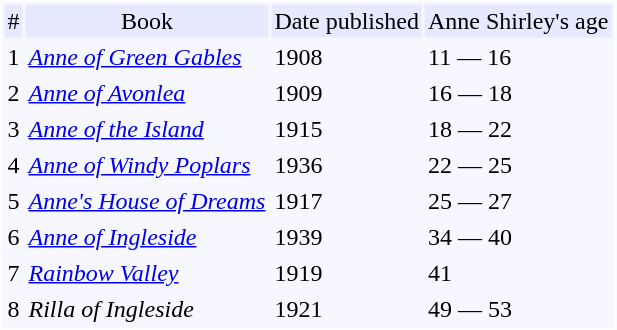<table style="border:1px; border: thin solid white; background-color:#f7f8ff" cellpadding="2">
<tr align="center" bgcolor="#e6e9ff">
<td>#</td>
<td>Book</td>
<td>Date published</td>
<td>Anne Shirley's age</td>
</tr>
<tr>
<td>1</td>
<td><em><a href='#'>Anne of Green Gables</a></em></td>
<td>1908</td>
<td>11 — 16</td>
</tr>
<tr>
<td>2</td>
<td><em><a href='#'>Anne of Avonlea</a></em></td>
<td>1909</td>
<td>16 — 18</td>
</tr>
<tr>
<td>3</td>
<td><em><a href='#'>Anne of the Island</a></em></td>
<td>1915</td>
<td>18 — 22</td>
</tr>
<tr>
<td>4</td>
<td><em><a href='#'>Anne of Windy Poplars</a></em></td>
<td>1936</td>
<td>22 — 25</td>
</tr>
<tr>
<td>5</td>
<td><em><a href='#'>Anne's House of Dreams</a></em></td>
<td>1917</td>
<td>25 — 27</td>
</tr>
<tr>
<td>6</td>
<td><em><a href='#'>Anne of Ingleside</a></em></td>
<td>1939</td>
<td>34 — 40</td>
</tr>
<tr>
<td>7</td>
<td><em><a href='#'>Rainbow Valley</a></em></td>
<td>1919</td>
<td>41</td>
</tr>
<tr>
<td>8</td>
<td><em>Rilla of Ingleside</em></td>
<td>1921</td>
<td>49 — 53</td>
</tr>
</table>
